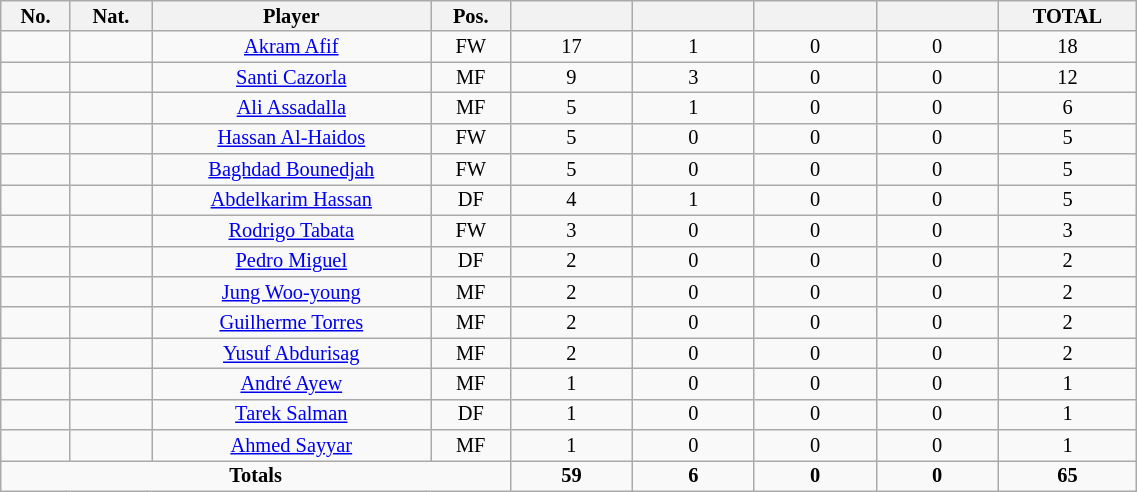<table class="wikitable sortable alternance"  style="font-size:85%; text-align:center; line-height:14px; width:60%;">
<tr>
<th width=10>No.</th>
<th width=10>Nat.</th>
<th width=100>Player</th>
<th width=10>Pos.</th>
<th width=40></th>
<th width=40></th>
<th width=40></th>
<th width=40></th>
<th width=40>TOTAL</th>
</tr>
<tr>
<td></td>
<td></td>
<td><a href='#'>Akram Afif</a></td>
<td>FW</td>
<td>17</td>
<td>1</td>
<td>0</td>
<td>0</td>
<td>18</td>
</tr>
<tr>
<td></td>
<td></td>
<td><a href='#'>Santi Cazorla</a></td>
<td>MF</td>
<td>9</td>
<td>3</td>
<td>0</td>
<td>0</td>
<td>12</td>
</tr>
<tr>
<td></td>
<td></td>
<td><a href='#'>Ali Assadalla</a></td>
<td>MF</td>
<td>5</td>
<td>1</td>
<td>0</td>
<td>0</td>
<td>6</td>
</tr>
<tr>
<td></td>
<td></td>
<td><a href='#'>Hassan Al-Haidos</a></td>
<td>FW</td>
<td>5</td>
<td>0</td>
<td>0</td>
<td>0</td>
<td>5</td>
</tr>
<tr>
<td></td>
<td></td>
<td><a href='#'>Baghdad Bounedjah</a></td>
<td>FW</td>
<td>5</td>
<td>0</td>
<td>0</td>
<td>0</td>
<td>5</td>
</tr>
<tr>
<td></td>
<td></td>
<td><a href='#'>Abdelkarim Hassan</a></td>
<td>DF</td>
<td>4</td>
<td>1</td>
<td>0</td>
<td>0</td>
<td>5</td>
</tr>
<tr>
<td></td>
<td></td>
<td><a href='#'>Rodrigo Tabata</a></td>
<td>FW</td>
<td>3</td>
<td>0</td>
<td>0</td>
<td>0</td>
<td>3</td>
</tr>
<tr>
<td></td>
<td></td>
<td><a href='#'>Pedro Miguel</a></td>
<td>DF</td>
<td>2</td>
<td>0</td>
<td>0</td>
<td>0</td>
<td>2</td>
</tr>
<tr>
<td></td>
<td></td>
<td><a href='#'>Jung Woo-young</a></td>
<td>MF</td>
<td>2</td>
<td>0</td>
<td>0</td>
<td>0</td>
<td>2</td>
</tr>
<tr>
<td></td>
<td></td>
<td><a href='#'>Guilherme Torres</a></td>
<td>MF</td>
<td>2</td>
<td>0</td>
<td>0</td>
<td>0</td>
<td>2</td>
</tr>
<tr>
<td></td>
<td></td>
<td><a href='#'>Yusuf Abdurisag</a></td>
<td>MF</td>
<td>2</td>
<td>0</td>
<td>0</td>
<td>0</td>
<td>2</td>
</tr>
<tr>
<td></td>
<td></td>
<td><a href='#'>André Ayew</a></td>
<td>MF</td>
<td>1</td>
<td>0</td>
<td>0</td>
<td>0</td>
<td>1</td>
</tr>
<tr>
<td></td>
<td></td>
<td><a href='#'>Tarek Salman</a></td>
<td>DF</td>
<td>1</td>
<td>0</td>
<td>0</td>
<td>0</td>
<td>1</td>
</tr>
<tr>
<td></td>
<td></td>
<td><a href='#'>Ahmed Sayyar</a></td>
<td>MF</td>
<td>1</td>
<td>0</td>
<td>0</td>
<td>0</td>
<td>1</td>
</tr>
<tr class="sortbottom">
<td colspan="4"><strong>Totals</strong></td>
<td><strong>59</strong></td>
<td><strong>6</strong></td>
<td><strong>0</strong></td>
<td><strong>0</strong></td>
<td><strong>65</strong></td>
</tr>
</table>
